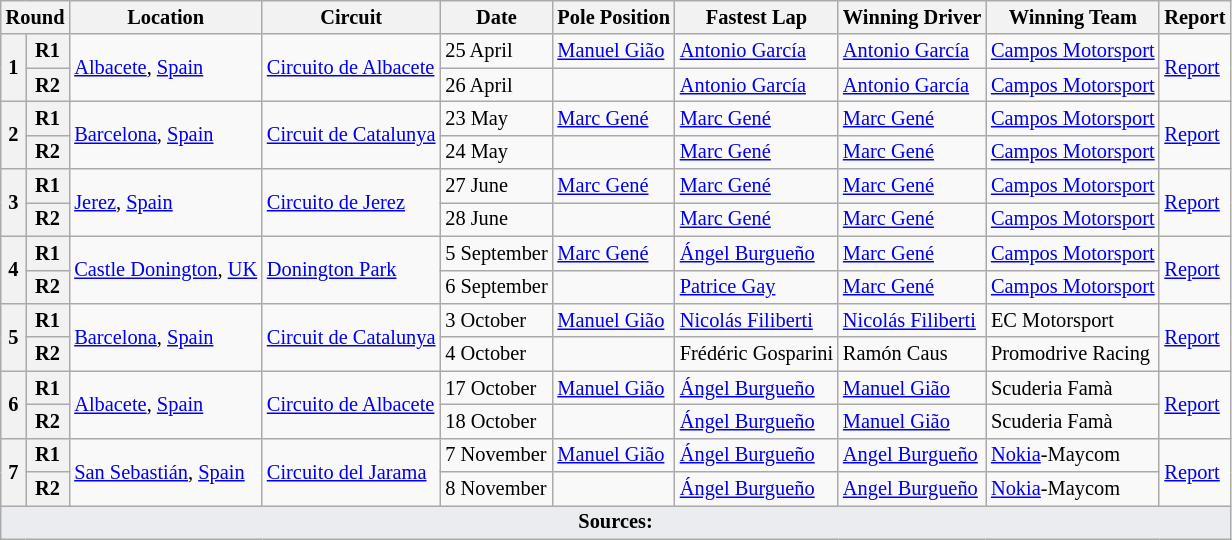<table class="wikitable" style="font-size: 85%">
<tr>
<th colspan=2>Round</th>
<th>Location</th>
<th>Circuit</th>
<th>Date</th>
<th>Pole Position</th>
<th>Fastest Lap</th>
<th>Winning Driver</th>
<th>Winning Team</th>
<th>Report</th>
</tr>
<tr>
<th rowspan=2>1</th>
<th>R1</th>
<td rowspan=2> <a href='#'>Albacete</a>, <a href='#'>Spain</a></td>
<td rowspan=2><a href='#'>Circuito de Albacete</a></td>
<td>25 April</td>
<td nowrap> <a href='#'>Manuel Gião</a></td>
<td> <a href='#'>Antonio García</a></td>
<td> <a href='#'>Antonio García</a></td>
<td nowrap> <a href='#'>Campos Motorsport</a></td>
<td rowspan=2><a href='#'>Report</a></td>
</tr>
<tr>
<th>R2</th>
<td>26 April</td>
<td></td>
<td> <a href='#'>Antonio García</a></td>
<td> <a href='#'>Antonio García</a></td>
<td> <a href='#'>Campos Motorsport</a></td>
</tr>
<tr>
<th rowspan=2>2</th>
<th>R1</th>
<td rowspan=2> <a href='#'>Barcelona</a>, <a href='#'>Spain</a></td>
<td rowspan=2><a href='#'>Circuit de Catalunya</a></td>
<td>23 May</td>
<td> <a href='#'>Marc Gené</a></td>
<td> <a href='#'>Marc Gené</a></td>
<td> <a href='#'>Marc Gené</a></td>
<td> <a href='#'>Campos Motorsport</a></td>
<td rowspan=2><a href='#'>Report</a></td>
</tr>
<tr>
<th>R2</th>
<td>24 May</td>
<td></td>
<td> <a href='#'>Marc Gené</a></td>
<td> <a href='#'>Marc Gené</a></td>
<td> <a href='#'>Campos Motorsport</a></td>
</tr>
<tr>
<th rowspan=2>3</th>
<th>R1</th>
<td rowspan=2> <a href='#'>Jerez</a>, <a href='#'>Spain</a></td>
<td rowspan=2><a href='#'>Circuito de Jerez</a></td>
<td>27 June</td>
<td> <a href='#'>Marc Gené</a></td>
<td> <a href='#'>Marc Gené</a></td>
<td> <a href='#'>Marc Gené</a></td>
<td> <a href='#'>Campos Motorsport</a></td>
<td rowspan=2><a href='#'>Report</a></td>
</tr>
<tr>
<th>R2</th>
<td>28 June</td>
<td></td>
<td> <a href='#'>Marc Gené</a></td>
<td> <a href='#'>Marc Gené</a></td>
<td> <a href='#'>Campos Motorsport</a></td>
</tr>
<tr>
<th rowspan=2>4</th>
<th>R1</th>
<td rowspan=2> <a href='#'>Castle Donington</a>, <a href='#'>UK</a></td>
<td rowspan=2><a href='#'>Donington Park</a></td>
<td nowrap>5 September</td>
<td> <a href='#'>Marc Gené</a></td>
<td> <a href='#'>Ángel Burgueño</a></td>
<td> <a href='#'>Marc Gené</a></td>
<td> <a href='#'>Campos Motorsport</a></td>
<td rowspan=2><a href='#'>Report</a></td>
</tr>
<tr>
<th>R2</th>
<td nowrap>6 September</td>
<td></td>
<td> <a href='#'>Patrice Gay</a></td>
<td> <a href='#'>Marc Gené</a></td>
<td> <a href='#'>Campos Motorsport</a></td>
</tr>
<tr>
<th rowspan=2>5</th>
<th>R1</th>
<td rowspan=2> <a href='#'>Barcelona</a>, <a href='#'>Spain</a></td>
<td rowspan=2 nowrap><a href='#'>Circuit de Catalunya</a></td>
<td>3 October</td>
<td> <a href='#'>Manuel Gião</a></td>
<td> <a href='#'>Nicolás Filiberti</a></td>
<td> <a href='#'>Nicolás Filiberti</a></td>
<td> EC Motorsport</td>
<td rowspan=2><a href='#'>Report</a></td>
</tr>
<tr>
<th>R2</th>
<td>4 October</td>
<td></td>
<td nowrap> Frédéric Gosparini</td>
<td> Ramón Caus</td>
<td> Promodrive Racing</td>
</tr>
<tr>
<th rowspan=2>6</th>
<th>R1</th>
<td rowspan=2> <a href='#'>Albacete</a>, <a href='#'>Spain</a></td>
<td rowspan=2><a href='#'>Circuito de Albacete</a></td>
<td>17 October</td>
<td> <a href='#'>Manuel Gião</a></td>
<td> <a href='#'>Ángel Burgueño</a></td>
<td> <a href='#'>Manuel Gião</a></td>
<td> Scuderia Famà</td>
<td rowspan=2><a href='#'>Report</a></td>
</tr>
<tr>
<th>R2</th>
<td>18 October</td>
<td></td>
<td> <a href='#'>Ángel Burgueño</a></td>
<td> <a href='#'>Manuel Gião</a></td>
<td> Scuderia Famà</td>
</tr>
<tr>
<th rowspan=2>7</th>
<th>R1</th>
<td rowspan=2 nowrap> <a href='#'>San Sebastián</a>, <a href='#'>Spain</a></td>
<td rowspan=2><a href='#'>Circuito del Jarama</a></td>
<td>7 November</td>
<td> <a href='#'>Manuel Gião</a></td>
<td> <a href='#'>Ángel Burgueño</a></td>
<td nowrap> <a href='#'>Angel Burgueño</a></td>
<td> <a href='#'>Nokia</a>-Maycom</td>
<td rowspan=2><a href='#'>Report</a></td>
</tr>
<tr>
<th>R2</th>
<td>8 November</td>
<td></td>
<td> <a href='#'>Ángel Burgueño</a></td>
<td> <a href='#'>Angel Burgueño</a></td>
<td> <a href='#'>Nokia</a>-Maycom</td>
</tr>
<tr class="sortbottom">
<td colspan="10" style="background-color:#EAECF0;text-align:center"><strong>Sources:</strong></td>
</tr>
</table>
